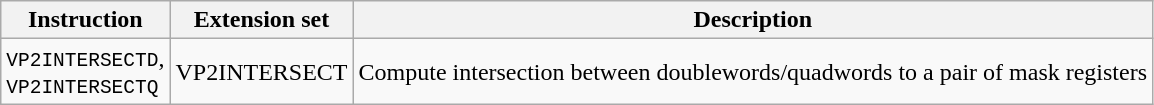<table class="wikitable">
<tr>
<th scope="col">Instruction</th>
<th scope="col">Extension set</th>
<th scope="col">Description</th>
</tr>
<tr>
<td><code>VP2INTERSECTD</code>,<br><code>VP2INTERSECTQ</code></td>
<td>VP2INTERSECT</td>
<td>Compute intersection between doublewords/quadwords to a pair of mask registers</td>
</tr>
</table>
